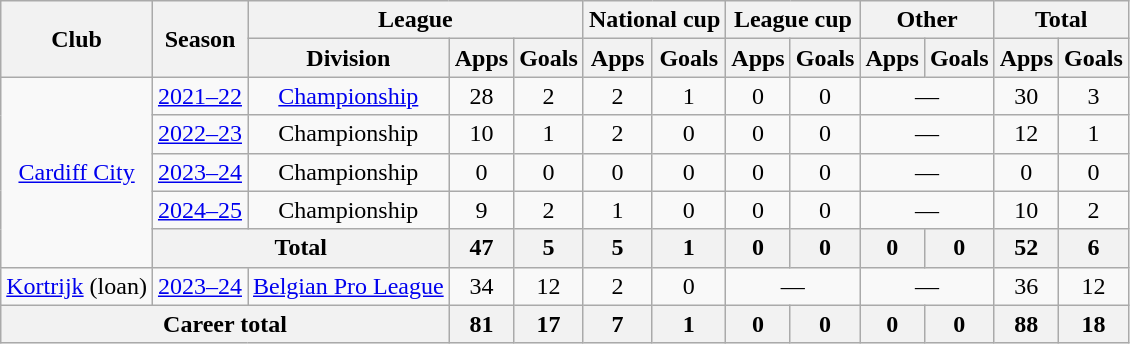<table class="wikitable" style="text-align:center">
<tr>
<th rowspan=2>Club</th>
<th rowspan=2>Season</th>
<th colspan=3>League</th>
<th colspan=2>National cup</th>
<th colspan=2>League cup</th>
<th colspan=2>Other</th>
<th colspan=2>Total</th>
</tr>
<tr>
<th>Division</th>
<th>Apps</th>
<th>Goals</th>
<th>Apps</th>
<th>Goals</th>
<th>Apps</th>
<th>Goals</th>
<th>Apps</th>
<th>Goals</th>
<th>Apps</th>
<th>Goals</th>
</tr>
<tr>
<td rowspan=5><a href='#'>Cardiff City</a></td>
<td><a href='#'>2021–22</a></td>
<td><a href='#'>Championship</a></td>
<td>28</td>
<td>2</td>
<td>2</td>
<td>1</td>
<td>0</td>
<td>0</td>
<td colspan=2>—</td>
<td>30</td>
<td>3</td>
</tr>
<tr>
<td><a href='#'>2022–23</a></td>
<td>Championship</td>
<td>10</td>
<td>1</td>
<td>2</td>
<td>0</td>
<td>0</td>
<td>0</td>
<td colspan=2>—</td>
<td>12</td>
<td>1</td>
</tr>
<tr>
<td><a href='#'>2023–24</a></td>
<td>Championship</td>
<td>0</td>
<td>0</td>
<td>0</td>
<td>0</td>
<td>0</td>
<td>0</td>
<td colspan=2>—</td>
<td>0</td>
<td>0</td>
</tr>
<tr>
<td><a href='#'>2024–25</a></td>
<td>Championship</td>
<td>9</td>
<td>2</td>
<td>1</td>
<td>0</td>
<td>0</td>
<td>0</td>
<td colspan=2>—</td>
<td>10</td>
<td>2</td>
</tr>
<tr>
<th colspan=2>Total</th>
<th>47</th>
<th>5</th>
<th>5</th>
<th>1</th>
<th>0</th>
<th>0</th>
<th>0</th>
<th>0</th>
<th>52</th>
<th>6</th>
</tr>
<tr>
<td><a href='#'>Kortrijk</a> (loan)</td>
<td><a href='#'>2023–24</a></td>
<td><a href='#'>Belgian Pro League</a></td>
<td>34</td>
<td>12</td>
<td>2</td>
<td>0</td>
<td colspan=2>—</td>
<td colspan=2>—</td>
<td>36</td>
<td>12</td>
</tr>
<tr>
<th colspan=3>Career total</th>
<th>81</th>
<th>17</th>
<th>7</th>
<th>1</th>
<th>0</th>
<th>0</th>
<th>0</th>
<th>0</th>
<th>88</th>
<th>18</th>
</tr>
</table>
